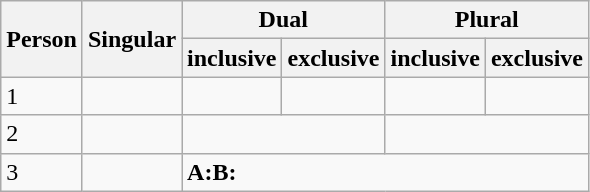<table class="wikitable">
<tr>
<th rowspan="2">Person</th>
<th rowspan="2">Singular</th>
<th colspan="2">Dual</th>
<th colspan="2">Plural</th>
</tr>
<tr>
<th>inclusive</th>
<th>exclusive</th>
<th>inclusive</th>
<th>exclusive</th>
</tr>
<tr>
<td>1</td>
<td></td>
<td></td>
<td></td>
<td></td>
<td></td>
</tr>
<tr>
<td>2</td>
<td></td>
<td colspan="2"></td>
<td colspan="2"></td>
</tr>
<tr>
<td>3</td>
<td></td>
<td colspan="4"><strong>A:</strong><strong>B:</strong></td>
</tr>
</table>
